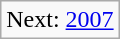<table class="wikitable" style="text-align:left">
<tr>
<td>Next: <a href='#'>2007</a></td>
</tr>
</table>
